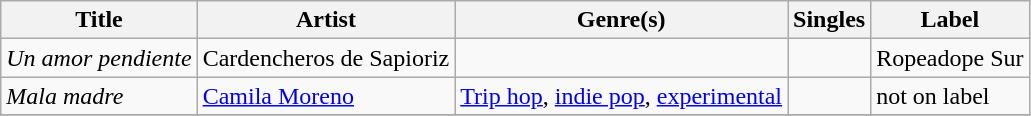<table class="wikitable sortable" style="text-align: left;">
<tr>
<th>Title</th>
<th>Artist</th>
<th>Genre(s)</th>
<th>Singles</th>
<th>Label</th>
</tr>
<tr>
<td><em>Un amor pendiente</em></td>
<td>Cardencheros de Sapioriz</td>
<td></td>
<td></td>
<td>Ropeadope Sur</td>
</tr>
<tr>
<td><em>Mala madre</em></td>
<td><a href='#'>Camila Moreno</a></td>
<td><a href='#'>Trip hop</a>, <a href='#'>indie pop</a>, <a href='#'>experimental</a></td>
<td></td>
<td>not on label</td>
</tr>
<tr>
</tr>
</table>
